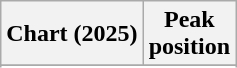<table class="wikitable sortable plainrowheaders" style="text-align:center">
<tr>
<th scope="col">Chart (2025)</th>
<th scope="col">Peak<br>position</th>
</tr>
<tr>
</tr>
<tr>
</tr>
<tr>
</tr>
<tr>
</tr>
</table>
